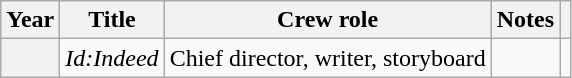<table class="wikitable sortable plainrowheaders">
<tr>
<th scope="col">Year</th>
<th scope="col">Title</th>
<th scope="col">Crew role</th>
<th class="unsortable">Notes</th>
<th class="unsortable"></th>
</tr>
<tr>
<th scope="row"></th>
<td><em>Id:Indeed</em></td>
<td>Chief director, writer, storyboard</td>
<td></td>
<td style="text-align:center;"></td>
</tr>
</table>
